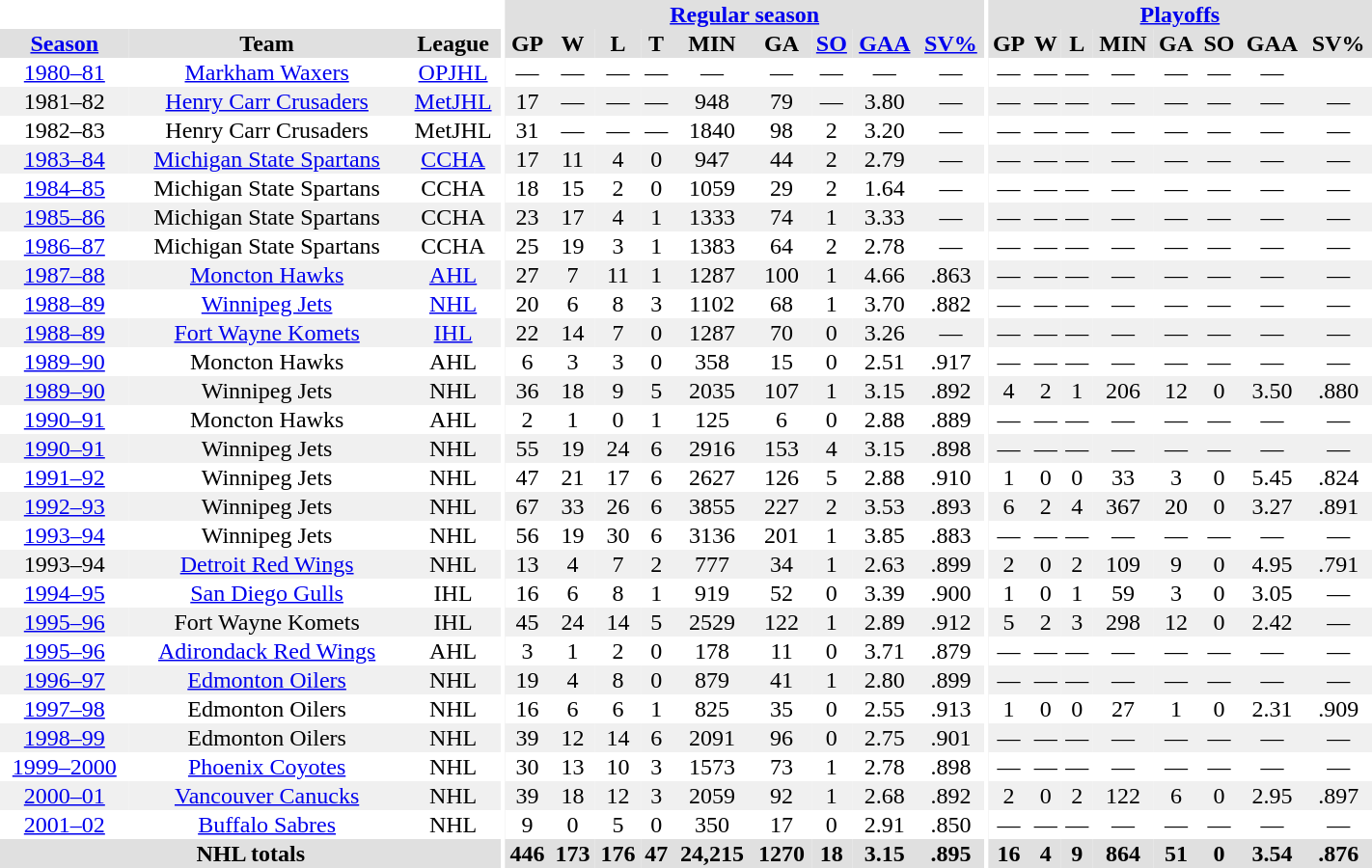<table border="0" cellpadding="1" cellspacing="0" style="text-align:center; width:75%">
<tr ALIGN="center" bgcolor="#e0e0e0">
<th align="center" colspan="3" bgcolor="#ffffff"></th>
<th align="center" rowspan="99" bgcolor="#ffffff"></th>
<th align="center" colspan="9" bgcolor="#e0e0e0"><a href='#'>Regular season</a></th>
<th align="center" rowspan="99" bgcolor="#ffffff"></th>
<th align="center" colspan="8" bgcolor="#e0e0e0"><a href='#'>Playoffs</a></th>
</tr>
<tr ALIGN="center" bgcolor="#e0e0e0">
<th><a href='#'>Season</a></th>
<th>Team</th>
<th>League</th>
<th>GP</th>
<th>W</th>
<th>L</th>
<th>T</th>
<th>MIN</th>
<th>GA</th>
<th><a href='#'>SO</a></th>
<th><a href='#'>GAA</a></th>
<th><a href='#'>SV%</a></th>
<th>GP</th>
<th>W</th>
<th>L</th>
<th>MIN</th>
<th>GA</th>
<th>SO</th>
<th>GAA</th>
<th>SV%</th>
</tr>
<tr>
<td><a href='#'>1980–81</a></td>
<td><a href='#'>Markham Waxers</a></td>
<td><a href='#'>OPJHL</a></td>
<td>—</td>
<td>—</td>
<td>—</td>
<td>—</td>
<td>—</td>
<td>—</td>
<td>—</td>
<td>—</td>
<td>—</td>
<td>—</td>
<td>—</td>
<td>—</td>
<td>—</td>
<td>—</td>
<td>—</td>
<td>—</td>
</tr>
<tr bgcolor="#f0f0f0">
<td>1981–82</td>
<td><a href='#'>Henry Carr Crusaders</a></td>
<td><a href='#'>MetJHL</a></td>
<td>17</td>
<td>—</td>
<td>—</td>
<td>—</td>
<td>948</td>
<td>79</td>
<td>—</td>
<td>3.80</td>
<td>—</td>
<td>—</td>
<td>—</td>
<td>—</td>
<td>—</td>
<td>—</td>
<td>—</td>
<td>—</td>
<td>—</td>
</tr>
<tr>
<td>1982–83</td>
<td>Henry Carr Crusaders</td>
<td>MetJHL</td>
<td>31</td>
<td>—</td>
<td>—</td>
<td>—</td>
<td>1840</td>
<td>98</td>
<td>2</td>
<td>3.20</td>
<td>—</td>
<td>—</td>
<td>—</td>
<td>—</td>
<td>—</td>
<td>—</td>
<td>—</td>
<td>—</td>
<td>—</td>
</tr>
<tr bgcolor="#f0f0f0">
<td><a href='#'>1983–84</a></td>
<td><a href='#'>Michigan State Spartans</a></td>
<td><a href='#'>CCHA</a></td>
<td>17</td>
<td>11</td>
<td>4</td>
<td>0</td>
<td>947</td>
<td>44</td>
<td>2</td>
<td>2.79</td>
<td>—</td>
<td>—</td>
<td>—</td>
<td>—</td>
<td>—</td>
<td>—</td>
<td>—</td>
<td>—</td>
<td>—</td>
</tr>
<tr>
<td><a href='#'>1984–85</a></td>
<td>Michigan State Spartans</td>
<td>CCHA</td>
<td>18</td>
<td>15</td>
<td>2</td>
<td>0</td>
<td>1059</td>
<td>29</td>
<td>2</td>
<td>1.64</td>
<td>—</td>
<td>—</td>
<td>—</td>
<td>—</td>
<td>—</td>
<td>—</td>
<td>—</td>
<td>—</td>
<td>—</td>
</tr>
<tr bgcolor="#f0f0f0">
<td><a href='#'>1985–86</a></td>
<td>Michigan State Spartans</td>
<td>CCHA</td>
<td>23</td>
<td>17</td>
<td>4</td>
<td>1</td>
<td>1333</td>
<td>74</td>
<td>1</td>
<td>3.33</td>
<td>—</td>
<td>—</td>
<td>—</td>
<td>—</td>
<td>—</td>
<td>—</td>
<td>—</td>
<td>—</td>
<td>—</td>
</tr>
<tr>
<td><a href='#'>1986–87</a></td>
<td>Michigan State Spartans</td>
<td>CCHA</td>
<td>25</td>
<td>19</td>
<td>3</td>
<td>1</td>
<td>1383</td>
<td>64</td>
<td>2</td>
<td>2.78</td>
<td>—</td>
<td>—</td>
<td>—</td>
<td>—</td>
<td>—</td>
<td>—</td>
<td>—</td>
<td>—</td>
<td>—</td>
</tr>
<tr bgcolor="#f0f0f0">
<td><a href='#'>1987–88</a></td>
<td><a href='#'>Moncton Hawks</a></td>
<td><a href='#'>AHL</a></td>
<td>27</td>
<td>7</td>
<td>11</td>
<td>1</td>
<td>1287</td>
<td>100</td>
<td>1</td>
<td>4.66</td>
<td>.863</td>
<td>—</td>
<td>—</td>
<td>—</td>
<td>—</td>
<td>—</td>
<td>—</td>
<td>—</td>
<td>—</td>
</tr>
<tr>
<td><a href='#'>1988–89</a></td>
<td><a href='#'>Winnipeg Jets</a></td>
<td><a href='#'>NHL</a></td>
<td>20</td>
<td>6</td>
<td>8</td>
<td>3</td>
<td>1102</td>
<td>68</td>
<td>1</td>
<td>3.70</td>
<td>.882</td>
<td>—</td>
<td>—</td>
<td>—</td>
<td>—</td>
<td>—</td>
<td>—</td>
<td>—</td>
<td>—</td>
</tr>
<tr bgcolor="#f0f0f0">
<td><a href='#'>1988–89</a></td>
<td><a href='#'>Fort Wayne Komets</a></td>
<td><a href='#'>IHL</a></td>
<td>22</td>
<td>14</td>
<td>7</td>
<td>0</td>
<td>1287</td>
<td>70</td>
<td>0</td>
<td>3.26</td>
<td>—</td>
<td>—</td>
<td>—</td>
<td>—</td>
<td>—</td>
<td>—</td>
<td>—</td>
<td>—</td>
<td>—</td>
</tr>
<tr>
<td><a href='#'>1989–90</a></td>
<td>Moncton Hawks</td>
<td>AHL</td>
<td>6</td>
<td>3</td>
<td>3</td>
<td>0</td>
<td>358</td>
<td>15</td>
<td>0</td>
<td>2.51</td>
<td>.917</td>
<td>—</td>
<td>—</td>
<td>—</td>
<td>—</td>
<td>—</td>
<td>—</td>
<td>—</td>
<td>—</td>
</tr>
<tr bgcolor="#f0f0f0">
<td><a href='#'>1989–90</a></td>
<td>Winnipeg Jets</td>
<td>NHL</td>
<td>36</td>
<td>18</td>
<td>9</td>
<td>5</td>
<td>2035</td>
<td>107</td>
<td>1</td>
<td>3.15</td>
<td>.892</td>
<td>4</td>
<td>2</td>
<td>1</td>
<td>206</td>
<td>12</td>
<td>0</td>
<td>3.50</td>
<td>.880</td>
</tr>
<tr>
<td><a href='#'>1990–91</a></td>
<td>Moncton Hawks</td>
<td>AHL</td>
<td>2</td>
<td>1</td>
<td>0</td>
<td>1</td>
<td>125</td>
<td>6</td>
<td>0</td>
<td>2.88</td>
<td>.889</td>
<td>—</td>
<td>—</td>
<td>—</td>
<td>—</td>
<td>—</td>
<td>—</td>
<td>—</td>
<td>—</td>
</tr>
<tr bgcolor="#f0f0f0">
<td><a href='#'>1990–91</a></td>
<td>Winnipeg Jets</td>
<td>NHL</td>
<td>55</td>
<td>19</td>
<td>24</td>
<td>6</td>
<td>2916</td>
<td>153</td>
<td>4</td>
<td>3.15</td>
<td>.898</td>
<td>—</td>
<td>—</td>
<td>—</td>
<td>—</td>
<td>—</td>
<td>—</td>
<td>—</td>
<td>—</td>
</tr>
<tr>
<td><a href='#'>1991–92</a></td>
<td>Winnipeg Jets</td>
<td>NHL</td>
<td>47</td>
<td>21</td>
<td>17</td>
<td>6</td>
<td>2627</td>
<td>126</td>
<td>5</td>
<td>2.88</td>
<td>.910</td>
<td>1</td>
<td>0</td>
<td>0</td>
<td>33</td>
<td>3</td>
<td>0</td>
<td>5.45</td>
<td>.824</td>
</tr>
<tr bgcolor="#f0f0f0">
<td><a href='#'>1992–93</a></td>
<td>Winnipeg Jets</td>
<td>NHL</td>
<td>67</td>
<td>33</td>
<td>26</td>
<td>6</td>
<td>3855</td>
<td>227</td>
<td>2</td>
<td>3.53</td>
<td>.893</td>
<td>6</td>
<td>2</td>
<td>4</td>
<td>367</td>
<td>20</td>
<td>0</td>
<td>3.27</td>
<td>.891</td>
</tr>
<tr>
<td><a href='#'>1993–94</a></td>
<td>Winnipeg Jets</td>
<td>NHL</td>
<td>56</td>
<td>19</td>
<td>30</td>
<td>6</td>
<td>3136</td>
<td>201</td>
<td>1</td>
<td>3.85</td>
<td>.883</td>
<td>—</td>
<td>—</td>
<td>—</td>
<td>—</td>
<td>—</td>
<td>—</td>
<td>—</td>
<td>—</td>
</tr>
<tr bgcolor="#f0f0f0">
<td>1993–94</td>
<td><a href='#'>Detroit Red Wings</a></td>
<td>NHL</td>
<td>13</td>
<td>4</td>
<td>7</td>
<td>2</td>
<td>777</td>
<td>34</td>
<td>1</td>
<td>2.63</td>
<td>.899</td>
<td>2</td>
<td>0</td>
<td>2</td>
<td>109</td>
<td>9</td>
<td>0</td>
<td>4.95</td>
<td>.791</td>
</tr>
<tr>
<td><a href='#'>1994–95</a></td>
<td><a href='#'>San Diego Gulls</a></td>
<td>IHL</td>
<td>16</td>
<td>6</td>
<td>8</td>
<td>1</td>
<td>919</td>
<td>52</td>
<td>0</td>
<td>3.39</td>
<td>.900</td>
<td>1</td>
<td>0</td>
<td>1</td>
<td>59</td>
<td>3</td>
<td>0</td>
<td>3.05</td>
<td>—</td>
</tr>
<tr bgcolor="#f0f0f0">
<td><a href='#'>1995–96</a></td>
<td>Fort Wayne Komets</td>
<td>IHL</td>
<td>45</td>
<td>24</td>
<td>14</td>
<td>5</td>
<td>2529</td>
<td>122</td>
<td>1</td>
<td>2.89</td>
<td>.912</td>
<td>5</td>
<td>2</td>
<td>3</td>
<td>298</td>
<td>12</td>
<td>0</td>
<td>2.42</td>
<td>—</td>
</tr>
<tr>
<td><a href='#'>1995–96</a></td>
<td><a href='#'>Adirondack Red Wings</a></td>
<td>AHL</td>
<td>3</td>
<td>1</td>
<td>2</td>
<td>0</td>
<td>178</td>
<td>11</td>
<td>0</td>
<td>3.71</td>
<td>.879</td>
<td>—</td>
<td>—</td>
<td>—</td>
<td>—</td>
<td>—</td>
<td>—</td>
<td>—</td>
<td>—</td>
</tr>
<tr bgcolor="#f0f0f0">
<td><a href='#'>1996–97</a></td>
<td><a href='#'>Edmonton Oilers</a></td>
<td>NHL</td>
<td>19</td>
<td>4</td>
<td>8</td>
<td>0</td>
<td>879</td>
<td>41</td>
<td>1</td>
<td>2.80</td>
<td>.899</td>
<td>—</td>
<td>—</td>
<td>—</td>
<td>—</td>
<td>—</td>
<td>—</td>
<td>—</td>
<td>—</td>
</tr>
<tr>
<td><a href='#'>1997–98</a></td>
<td>Edmonton Oilers</td>
<td>NHL</td>
<td>16</td>
<td>6</td>
<td>6</td>
<td>1</td>
<td>825</td>
<td>35</td>
<td>0</td>
<td>2.55</td>
<td>.913</td>
<td>1</td>
<td>0</td>
<td>0</td>
<td>27</td>
<td>1</td>
<td>0</td>
<td>2.31</td>
<td>.909</td>
</tr>
<tr bgcolor="#f0f0f0">
<td><a href='#'>1998–99</a></td>
<td>Edmonton Oilers</td>
<td>NHL</td>
<td>39</td>
<td>12</td>
<td>14</td>
<td>6</td>
<td>2091</td>
<td>96</td>
<td>0</td>
<td>2.75</td>
<td>.901</td>
<td>—</td>
<td>—</td>
<td>—</td>
<td>—</td>
<td>—</td>
<td>—</td>
<td>—</td>
<td>—</td>
</tr>
<tr>
<td><a href='#'>1999–2000</a></td>
<td><a href='#'>Phoenix Coyotes</a></td>
<td>NHL</td>
<td>30</td>
<td>13</td>
<td>10</td>
<td>3</td>
<td>1573</td>
<td>73</td>
<td>1</td>
<td>2.78</td>
<td>.898</td>
<td>—</td>
<td>—</td>
<td>—</td>
<td>—</td>
<td>—</td>
<td>—</td>
<td>—</td>
<td>—</td>
</tr>
<tr bgcolor="#f0f0f0">
<td><a href='#'>2000–01</a></td>
<td><a href='#'>Vancouver Canucks</a></td>
<td>NHL</td>
<td>39</td>
<td>18</td>
<td>12</td>
<td>3</td>
<td>2059</td>
<td>92</td>
<td>1</td>
<td>2.68</td>
<td>.892</td>
<td>2</td>
<td>0</td>
<td>2</td>
<td>122</td>
<td>6</td>
<td>0</td>
<td>2.95</td>
<td>.897</td>
</tr>
<tr>
<td><a href='#'>2001–02</a></td>
<td><a href='#'>Buffalo Sabres</a></td>
<td>NHL</td>
<td>9</td>
<td>0</td>
<td>5</td>
<td>0</td>
<td>350</td>
<td>17</td>
<td>0</td>
<td>2.91</td>
<td>.850</td>
<td>—</td>
<td>—</td>
<td>—</td>
<td>—</td>
<td>—</td>
<td>—</td>
<td>—</td>
<td>—</td>
</tr>
<tr bgcolor="#e0e0e0">
<th colspan=3>NHL totals</th>
<th>446</th>
<th>173</th>
<th>176</th>
<th>47</th>
<th>24,215</th>
<th>1270</th>
<th>18</th>
<th>3.15</th>
<th>.895</th>
<th>16</th>
<th>4</th>
<th>9</th>
<th>864</th>
<th>51</th>
<th>0</th>
<th>3.54</th>
<th>.876</th>
</tr>
</table>
